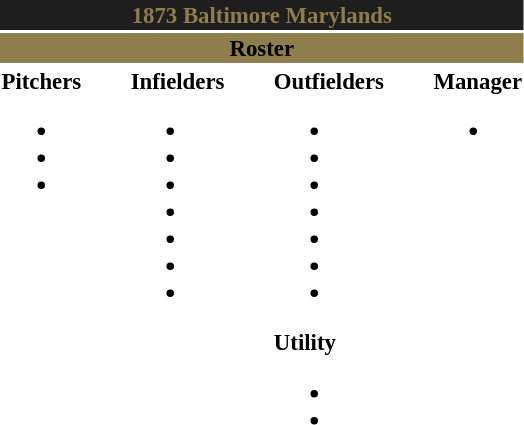<table class="toccolours" style="font-size: 95%;">
<tr>
<th colspan="10" style="background-color: #1E1E1E; color: #8F7D4B; text-align: center;">1873 Baltimore Marylands</th>
</tr>
<tr>
<td colspan="10" style="background-color: #8F7D4B; color: 1E1E1E; text-align: center;"><strong>Roster</strong></td>
</tr>
<tr>
<td valign="top"><strong>Pitchers</strong><br><ul><li></li><li></li><li></li></ul></td>
<td width="25px"></td>
<td valign="top"><strong>Infielders</strong><br><ul><li></li><li></li><li></li><li></li><li></li><li></li><li></li></ul></td>
<td width="25px"></td>
<td valign="top"><strong>Outfielders</strong><br><ul><li></li><li></li><li></li><li></li><li></li><li></li><li></li></ul><strong>Utility</strong><ul><li></li><li></li></ul></td>
<td width="25px"></td>
<td valign="top"><strong>Manager</strong><br><ul><li></li></ul></td>
</tr>
</table>
